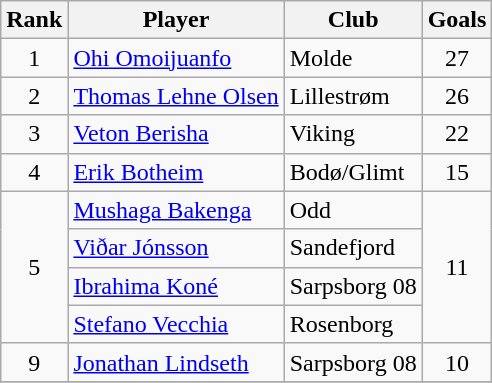<table class="wikitable" style="text-align:center">
<tr>
<th>Rank</th>
<th>Player</th>
<th>Club</th>
<th>Goals</th>
</tr>
<tr>
<td rowspan="1">1</td>
<td align=left> <a href='#'>Ohi Omoijuanfo</a></td>
<td align=left>Molde</td>
<td rowspan="1">27</td>
</tr>
<tr>
<td rowspan="1">2</td>
<td align=left> <a href='#'>Thomas Lehne Olsen</a></td>
<td align=left>Lillestrøm</td>
<td rowspan="1">26</td>
</tr>
<tr>
<td rowspan="1">3</td>
<td align=left> <a href='#'>Veton Berisha</a></td>
<td align=left>Viking</td>
<td rowspan="1">22</td>
</tr>
<tr>
<td rowspan="1">4</td>
<td align=left> <a href='#'>Erik Botheim</a></td>
<td align=left>Bodø/Glimt</td>
<td rowspan="1">15</td>
</tr>
<tr>
<td rowspan="4">5</td>
<td align=left> <a href='#'>Mushaga Bakenga</a></td>
<td align=left>Odd</td>
<td rowspan="4">11</td>
</tr>
<tr>
<td align=left> <a href='#'>Viðar Jónsson</a></td>
<td align=left>Sandefjord</td>
</tr>
<tr>
<td align=left> <a href='#'>Ibrahima Koné</a></td>
<td align=left>Sarpsborg 08</td>
</tr>
<tr>
<td align=left> <a href='#'>Stefano Vecchia</a></td>
<td align=left>Rosenborg</td>
</tr>
<tr>
<td rowspan="1">9</td>
<td align=left> <a href='#'>Jonathan Lindseth</a></td>
<td align=left>Sarpsborg 08</td>
<td rowspan="1">10</td>
</tr>
<tr>
</tr>
</table>
